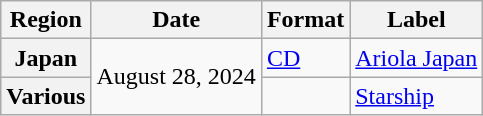<table class="wikitable plainrowheaders">
<tr>
<th scope="col">Region</th>
<th scope="col">Date</th>
<th scope="col">Format</th>
<th scope="col">Label</th>
</tr>
<tr>
<th scope="row">Japan</th>
<td rowspan="2">August 28, 2024</td>
<td><a href='#'>CD</a></td>
<td><a href='#'>Ariola Japan</a></td>
</tr>
<tr>
<th scope="row">Various</th>
<td></td>
<td><a href='#'>Starship</a></td>
</tr>
</table>
